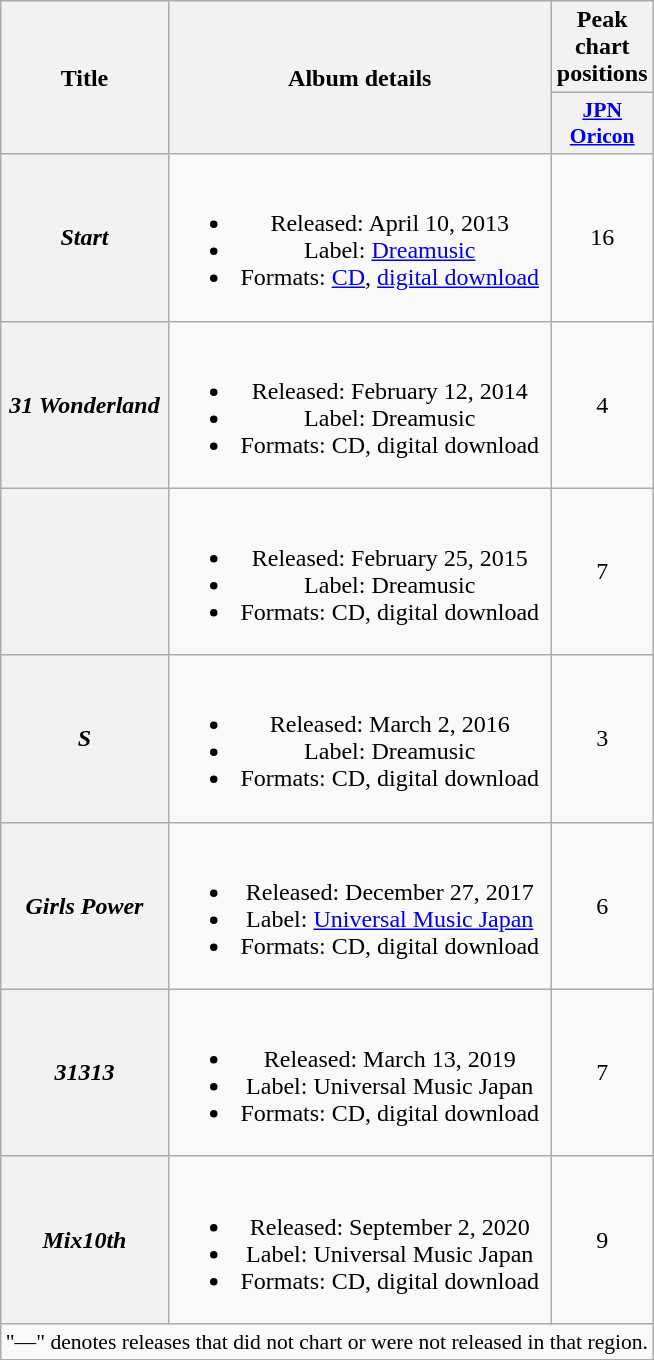<table class="wikitable plainrowheaders" style="text-align:center;">
<tr>
<th scope="col" rowspan="2">Title</th>
<th scope="col" rowspan="2">Album details</th>
<th scope="col">Peak chart positions</th>
</tr>
<tr>
<th scope="col" style="width:3em;font-size:90%;"><a href='#'>JPN<br>Oricon</a><br></th>
</tr>
<tr>
<th scope="row"><em>Start</em></th>
<td><br><ul><li>Released: April 10, 2013</li><li>Label: <a href='#'>Dreamusic</a></li><li>Formats: <a href='#'>CD</a>, <a href='#'>digital download</a></li></ul></td>
<td>16</td>
</tr>
<tr>
<th scope="row"><em>31 Wonderland</em></th>
<td><br><ul><li>Released: February 12, 2014</li><li>Label: Dreamusic</li><li>Formats: CD, digital download</li></ul></td>
<td>4</td>
</tr>
<tr>
<th scope="row"></th>
<td><br><ul><li>Released: February 25, 2015</li><li>Label: Dreamusic</li><li>Formats: CD, digital download</li></ul></td>
<td>7</td>
</tr>
<tr>
<th scope="row"><em>S</em></th>
<td><br><ul><li>Released: March 2, 2016</li><li>Label: Dreamusic</li><li>Formats: CD, digital download</li></ul></td>
<td>3</td>
</tr>
<tr>
<th scope="row"><em>Girls Power</em></th>
<td><br><ul><li>Released: December 27, 2017</li><li>Label: <a href='#'>Universal Music Japan</a></li><li>Formats: CD, digital download</li></ul></td>
<td>6</td>
</tr>
<tr>
<th scope="row"><em>31313</em></th>
<td><br><ul><li>Released: March 13, 2019</li><li>Label: Universal Music Japan</li><li>Formats: CD, digital download</li></ul></td>
<td>7</td>
</tr>
<tr>
<th scope="row"><em>Mix10th</em></th>
<td><br><ul><li>Released: September 2, 2020</li><li>Label: Universal Music Japan</li><li>Formats: CD, digital download</li></ul></td>
<td>9</td>
</tr>
<tr>
<td colspan="5" style="font-size:90%;">"—" denotes releases that did not chart or were not released in that region.</td>
</tr>
</table>
